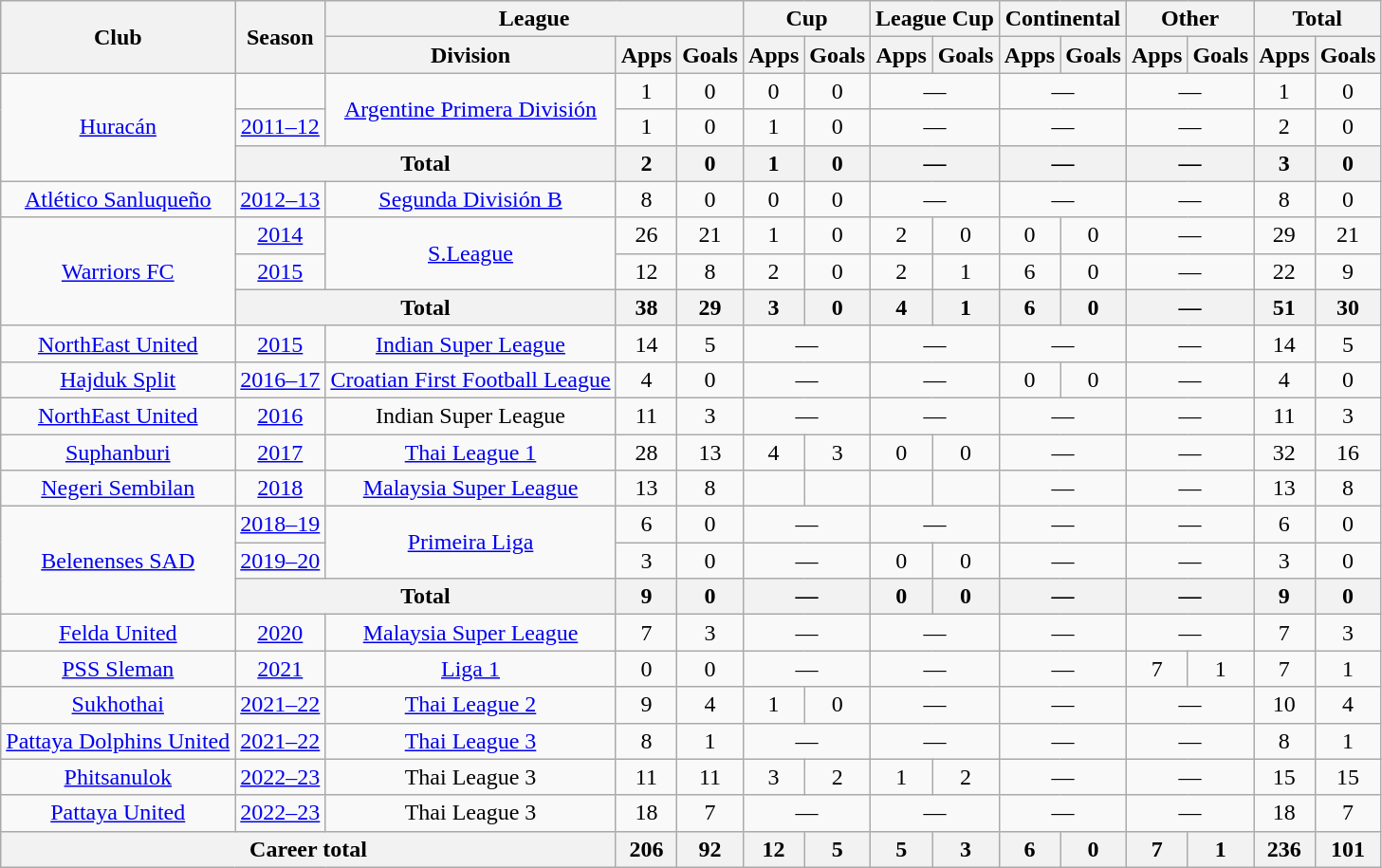<table class="wikitable" style="text-align:center;">
<tr>
<th rowspan="2">Club</th>
<th rowspan="2">Season</th>
<th colspan="3">League</th>
<th colspan="2">Cup</th>
<th colspan="2">League Cup</th>
<th colspan="2">Continental</th>
<th colspan="2">Other</th>
<th colspan="2">Total</th>
</tr>
<tr>
<th>Division</th>
<th>Apps</th>
<th>Goals</th>
<th>Apps</th>
<th>Goals</th>
<th>Apps</th>
<th>Goals</th>
<th>Apps</th>
<th>Goals</th>
<th>Apps</th>
<th>Goals</th>
<th>Apps</th>
<th>Goals</th>
</tr>
<tr>
<td rowspan="3"><a href='#'>Huracán</a></td>
<td></td>
<td rowspan="2"><a href='#'>Argentine Primera División</a></td>
<td>1</td>
<td>0</td>
<td>0</td>
<td>0</td>
<td colspan="2">—</td>
<td colspan="2">—</td>
<td colspan="2">—</td>
<td>1</td>
<td>0</td>
</tr>
<tr>
<td><a href='#'>2011–12</a></td>
<td>1</td>
<td>0</td>
<td>1</td>
<td>0</td>
<td colspan="2">—</td>
<td colspan="2">—</td>
<td colspan="2">—</td>
<td>2</td>
<td>0</td>
</tr>
<tr>
<th colspan="2">Total</th>
<th>2</th>
<th>0</th>
<th>1</th>
<th>0</th>
<th colspan="2">—</th>
<th colspan="2">—</th>
<th colspan="2">—</th>
<th>3</th>
<th>0</th>
</tr>
<tr>
<td><a href='#'>Atlético Sanluqueño</a></td>
<td><a href='#'>2012–13</a></td>
<td><a href='#'>Segunda División B</a></td>
<td>8</td>
<td>0</td>
<td>0</td>
<td>0</td>
<td colspan="2">—</td>
<td colspan="2">—</td>
<td colspan="2">—</td>
<td>8</td>
<td>0</td>
</tr>
<tr>
<td rowspan="3"><a href='#'>Warriors FC</a></td>
<td><a href='#'>2014</a></td>
<td rowspan="2"><a href='#'>S.League</a></td>
<td>26</td>
<td>21</td>
<td>1</td>
<td>0</td>
<td>2</td>
<td>0</td>
<td>0</td>
<td>0</td>
<td colspan="2">—</td>
<td>29</td>
<td>21</td>
</tr>
<tr>
<td><a href='#'>2015</a></td>
<td>12</td>
<td>8</td>
<td>2</td>
<td>0</td>
<td>2</td>
<td>1</td>
<td>6</td>
<td>0</td>
<td colspan="2">—</td>
<td>22</td>
<td>9</td>
</tr>
<tr>
<th colspan="2">Total</th>
<th>38</th>
<th>29</th>
<th>3</th>
<th>0</th>
<th>4</th>
<th>1</th>
<th>6</th>
<th>0</th>
<th colspan="2">—</th>
<th>51</th>
<th>30</th>
</tr>
<tr>
<td><a href='#'>NorthEast United</a></td>
<td><a href='#'>2015</a></td>
<td><a href='#'>Indian Super League</a></td>
<td>14</td>
<td>5</td>
<td colspan="2">—</td>
<td colspan="2">—</td>
<td colspan="2">—</td>
<td colspan="2">—</td>
<td>14</td>
<td>5</td>
</tr>
<tr>
<td><a href='#'>Hajduk Split</a></td>
<td><a href='#'>2016–17</a></td>
<td><a href='#'>Croatian First Football League</a></td>
<td>4</td>
<td>0</td>
<td colspan="2">—</td>
<td colspan="2">—</td>
<td>0</td>
<td>0</td>
<td colspan="2">—</td>
<td>4</td>
<td>0</td>
</tr>
<tr>
<td><a href='#'>NorthEast United</a></td>
<td><a href='#'>2016</a></td>
<td>Indian Super League</td>
<td>11</td>
<td>3</td>
<td colspan="2">—</td>
<td colspan="2">—</td>
<td colspan="2">—</td>
<td colspan="2">—</td>
<td>11</td>
<td>3</td>
</tr>
<tr>
<td><a href='#'>Suphanburi</a></td>
<td><a href='#'>2017</a></td>
<td><a href='#'>Thai League 1</a></td>
<td>28</td>
<td>13</td>
<td>4</td>
<td>3</td>
<td>0</td>
<td>0</td>
<td colspan="2">—</td>
<td colspan="2">—</td>
<td>32</td>
<td>16</td>
</tr>
<tr>
<td><a href='#'>Negeri Sembilan</a></td>
<td><a href='#'>2018</a></td>
<td><a href='#'>Malaysia Super League</a></td>
<td>13</td>
<td>8</td>
<td></td>
<td></td>
<td></td>
<td></td>
<td colspan="2">—</td>
<td colspan="2">—</td>
<td>13</td>
<td>8</td>
</tr>
<tr>
<td rowspan="3"><a href='#'>Belenenses SAD</a></td>
<td><a href='#'>2018–19</a></td>
<td rowspan="2"><a href='#'>Primeira Liga</a></td>
<td>6</td>
<td>0</td>
<td colspan="2">—</td>
<td colspan="2">—</td>
<td colspan="2">—</td>
<td colspan="2">—</td>
<td>6</td>
<td>0</td>
</tr>
<tr>
<td><a href='#'>2019–20</a></td>
<td>3</td>
<td>0</td>
<td colspan="2">—</td>
<td>0</td>
<td>0</td>
<td colspan="2">—</td>
<td colspan="2">—</td>
<td>3</td>
<td>0</td>
</tr>
<tr>
<th colspan="2">Total</th>
<th>9</th>
<th>0</th>
<th colspan="2">—</th>
<th>0</th>
<th>0</th>
<th colspan="2">—</th>
<th colspan="2">—</th>
<th>9</th>
<th>0</th>
</tr>
<tr>
<td><a href='#'>Felda United</a></td>
<td><a href='#'>2020</a></td>
<td><a href='#'>Malaysia Super League</a></td>
<td>7</td>
<td>3</td>
<td colspan="2">—</td>
<td colspan="2">—</td>
<td colspan="2">—</td>
<td colspan="2">—</td>
<td>7</td>
<td>3</td>
</tr>
<tr>
<td><a href='#'>PSS Sleman</a></td>
<td><a href='#'>2021</a></td>
<td><a href='#'>Liga 1</a></td>
<td>0</td>
<td>0</td>
<td colspan="2">—</td>
<td colspan="2">—</td>
<td colspan="2">—</td>
<td>7</td>
<td>1</td>
<td>7</td>
<td>1</td>
</tr>
<tr>
<td><a href='#'>Sukhothai</a></td>
<td><a href='#'>2021–22</a></td>
<td><a href='#'>Thai League 2</a></td>
<td>9</td>
<td>4</td>
<td>1</td>
<td>0</td>
<td colspan="2">—</td>
<td colspan="2">—</td>
<td colspan="2">—</td>
<td>10</td>
<td>4</td>
</tr>
<tr>
<td><a href='#'>Pattaya Dolphins United</a></td>
<td><a href='#'>2021–22</a></td>
<td><a href='#'>Thai League 3</a></td>
<td>8</td>
<td>1</td>
<td colspan="2">—</td>
<td colspan="2">—</td>
<td colspan="2">—</td>
<td colspan="2">—</td>
<td>8</td>
<td>1</td>
</tr>
<tr>
<td><a href='#'>Phitsanulok</a></td>
<td><a href='#'>2022–23</a></td>
<td>Thai League 3</td>
<td>11</td>
<td>11</td>
<td>3</td>
<td>2</td>
<td>1</td>
<td>2</td>
<td colspan="2">—</td>
<td colspan="2">—</td>
<td>15</td>
<td>15</td>
</tr>
<tr>
<td><a href='#'>Pattaya United</a></td>
<td><a href='#'>2022–23</a></td>
<td>Thai League 3</td>
<td>18</td>
<td>7</td>
<td colspan="2">—</td>
<td colspan="2">—</td>
<td colspan="2">—</td>
<td colspan="2">—</td>
<td>18</td>
<td>7</td>
</tr>
<tr>
<th colspan="3">Career total</th>
<th>206</th>
<th>92</th>
<th>12</th>
<th>5</th>
<th>5</th>
<th>3</th>
<th>6</th>
<th>0</th>
<th>7</th>
<th>1</th>
<th>236</th>
<th>101</th>
</tr>
</table>
